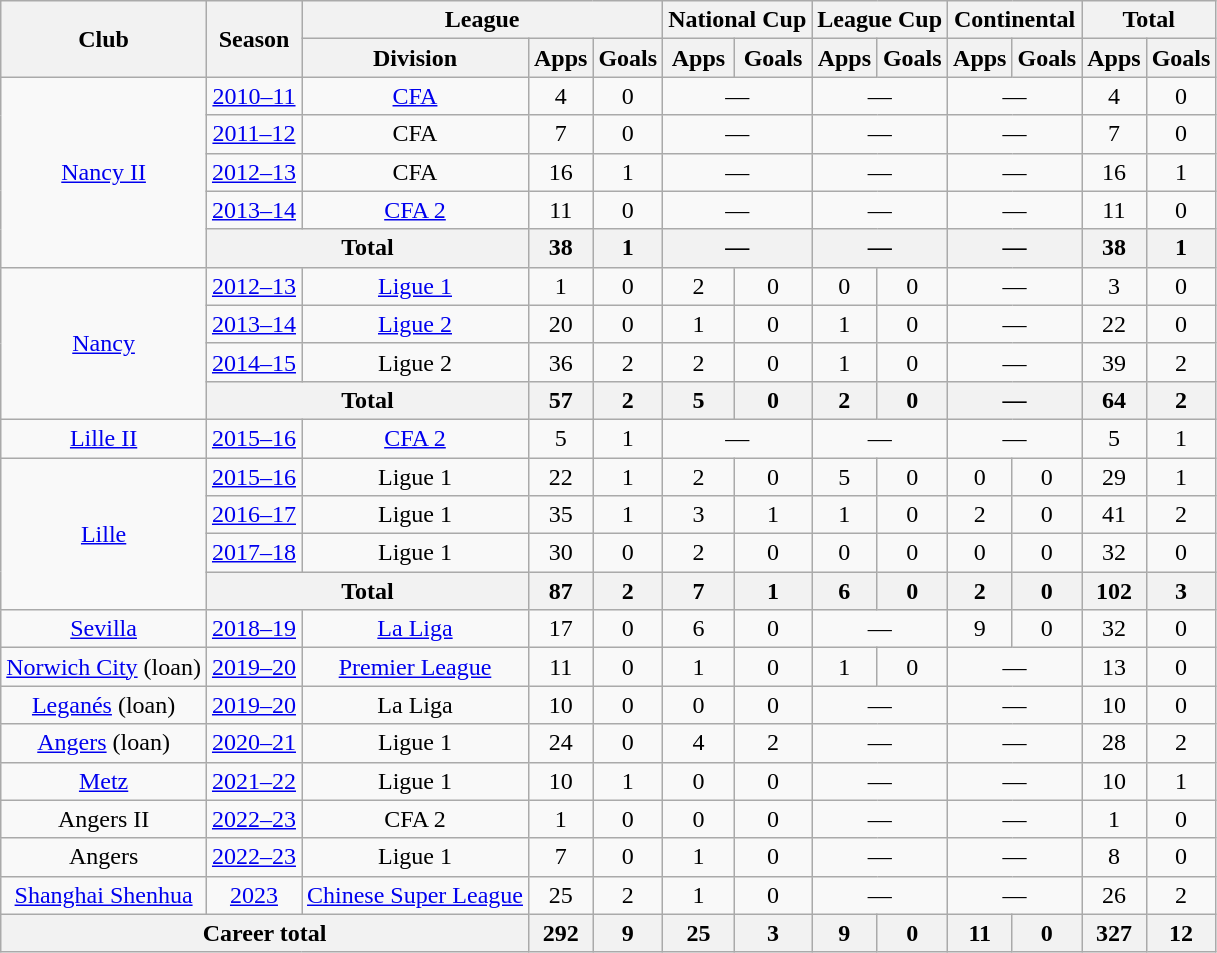<table class=wikitable style=text-align:center>
<tr>
<th rowspan=2>Club</th>
<th rowspan=2>Season</th>
<th colspan=3>League</th>
<th colspan=2>National Cup</th>
<th colspan=2>League Cup</th>
<th colspan=2>Continental</th>
<th colspan=2>Total</th>
</tr>
<tr>
<th>Division</th>
<th>Apps</th>
<th>Goals</th>
<th>Apps</th>
<th>Goals</th>
<th>Apps</th>
<th>Goals</th>
<th>Apps</th>
<th>Goals</th>
<th>Apps</th>
<th>Goals</th>
</tr>
<tr>
<td rowspan=5><a href='#'>Nancy II</a></td>
<td><a href='#'>2010–11</a></td>
<td><a href='#'>CFA</a></td>
<td>4</td>
<td>0</td>
<td colspan=2>—</td>
<td colspan=2>—</td>
<td colspan=2>—</td>
<td>4</td>
<td>0</td>
</tr>
<tr>
<td><a href='#'>2011–12</a></td>
<td>CFA</td>
<td>7</td>
<td>0</td>
<td colspan=2>—</td>
<td colspan=2>—</td>
<td colspan=2>—</td>
<td>7</td>
<td>0</td>
</tr>
<tr>
<td><a href='#'>2012–13</a></td>
<td>CFA</td>
<td>16</td>
<td>1</td>
<td colspan=2>—</td>
<td colspan=2>—</td>
<td colspan=2>—</td>
<td>16</td>
<td>1</td>
</tr>
<tr>
<td><a href='#'>2013–14</a></td>
<td><a href='#'>CFA 2</a></td>
<td>11</td>
<td>0</td>
<td colspan=2>—</td>
<td colspan=2>—</td>
<td colspan=2>—</td>
<td>11</td>
<td>0</td>
</tr>
<tr>
<th colspan=2>Total</th>
<th>38</th>
<th>1</th>
<th colspan=2>—</th>
<th colspan=2>—</th>
<th colspan=2>—</th>
<th>38</th>
<th>1</th>
</tr>
<tr>
<td rowspan=4><a href='#'>Nancy</a></td>
<td><a href='#'>2012–13</a></td>
<td><a href='#'>Ligue 1</a></td>
<td>1</td>
<td>0</td>
<td>2</td>
<td>0</td>
<td>0</td>
<td>0</td>
<td colspan=2>—</td>
<td>3</td>
<td>0</td>
</tr>
<tr>
<td><a href='#'>2013–14</a></td>
<td><a href='#'>Ligue 2</a></td>
<td>20</td>
<td>0</td>
<td>1</td>
<td>0</td>
<td>1</td>
<td>0</td>
<td colspan=2>—</td>
<td>22</td>
<td>0</td>
</tr>
<tr>
<td><a href='#'>2014–15</a></td>
<td>Ligue 2</td>
<td>36</td>
<td>2</td>
<td>2</td>
<td>0</td>
<td>1</td>
<td>0</td>
<td colspan=2>—</td>
<td>39</td>
<td>2</td>
</tr>
<tr>
<th colspan=2>Total</th>
<th>57</th>
<th>2</th>
<th>5</th>
<th>0</th>
<th>2</th>
<th>0</th>
<th colspan=2>—</th>
<th>64</th>
<th>2</th>
</tr>
<tr>
<td><a href='#'>Lille II</a></td>
<td><a href='#'>2015–16</a></td>
<td><a href='#'>CFA 2</a></td>
<td>5</td>
<td>1</td>
<td colspan=2>—</td>
<td colspan=2>—</td>
<td colspan=2>—</td>
<td>5</td>
<td>1</td>
</tr>
<tr>
<td rowspan=4><a href='#'>Lille</a></td>
<td><a href='#'>2015–16</a></td>
<td>Ligue 1</td>
<td>22</td>
<td>1</td>
<td>2</td>
<td>0</td>
<td>5</td>
<td>0</td>
<td>0</td>
<td>0</td>
<td>29</td>
<td>1</td>
</tr>
<tr>
<td><a href='#'>2016–17</a></td>
<td>Ligue 1</td>
<td>35</td>
<td>1</td>
<td>3</td>
<td>1</td>
<td>1</td>
<td>0</td>
<td>2</td>
<td>0</td>
<td>41</td>
<td>2</td>
</tr>
<tr>
<td><a href='#'>2017–18</a></td>
<td>Ligue 1</td>
<td>30</td>
<td>0</td>
<td>2</td>
<td>0</td>
<td>0</td>
<td>0</td>
<td>0</td>
<td>0</td>
<td>32</td>
<td>0</td>
</tr>
<tr>
<th colspan=2>Total</th>
<th>87</th>
<th>2</th>
<th>7</th>
<th>1</th>
<th>6</th>
<th>0</th>
<th>2</th>
<th>0</th>
<th>102</th>
<th>3</th>
</tr>
<tr>
<td><a href='#'>Sevilla</a></td>
<td><a href='#'>2018–19</a></td>
<td><a href='#'>La Liga</a></td>
<td>17</td>
<td>0</td>
<td>6</td>
<td>0</td>
<td colspan=2>—</td>
<td>9</td>
<td>0</td>
<td>32</td>
<td>0</td>
</tr>
<tr>
<td><a href='#'>Norwich City</a> (loan)</td>
<td><a href='#'>2019–20</a></td>
<td><a href='#'>Premier League</a></td>
<td>11</td>
<td>0</td>
<td>1</td>
<td>0</td>
<td>1</td>
<td>0</td>
<td colspan=2>—</td>
<td>13</td>
<td>0</td>
</tr>
<tr>
<td><a href='#'>Leganés</a> (loan)</td>
<td><a href='#'>2019–20</a></td>
<td>La Liga</td>
<td>10</td>
<td>0</td>
<td>0</td>
<td>0</td>
<td colspan=2>—</td>
<td colspan=2>—</td>
<td>10</td>
<td>0</td>
</tr>
<tr>
<td><a href='#'>Angers</a> (loan)</td>
<td><a href='#'>2020–21</a></td>
<td>Ligue 1</td>
<td>24</td>
<td>0</td>
<td>4</td>
<td>2</td>
<td colspan="2">—</td>
<td colspan=2>—</td>
<td>28</td>
<td>2</td>
</tr>
<tr>
<td><a href='#'>Metz</a></td>
<td><a href='#'>2021–22</a></td>
<td>Ligue 1</td>
<td>10</td>
<td>1</td>
<td>0</td>
<td>0</td>
<td colspan="2">—</td>
<td colspan="2">—</td>
<td>10</td>
<td>1</td>
</tr>
<tr>
<td>Angers II</td>
<td><a href='#'>2022–23</a></td>
<td>CFA 2</td>
<td>1</td>
<td>0</td>
<td>0</td>
<td>0</td>
<td colspan="2">—</td>
<td colspan=2>—</td>
<td>1</td>
<td>0</td>
</tr>
<tr>
<td>Angers</td>
<td><a href='#'>2022–23</a></td>
<td>Ligue 1</td>
<td>7</td>
<td>0</td>
<td>1</td>
<td>0</td>
<td colspan="2">—</td>
<td colspan=2>—</td>
<td>8</td>
<td>0</td>
</tr>
<tr>
<td><a href='#'>Shanghai Shenhua</a></td>
<td><a href='#'>2023</a></td>
<td><a href='#'>Chinese Super League</a></td>
<td>25</td>
<td>2</td>
<td>1</td>
<td>0</td>
<td colspan="2">—</td>
<td colspan="2">—</td>
<td>26</td>
<td>2</td>
</tr>
<tr>
<th colspan="3">Career total</th>
<th>292</th>
<th>9</th>
<th>25</th>
<th>3</th>
<th>9</th>
<th>0</th>
<th>11</th>
<th>0</th>
<th>327</th>
<th>12</th>
</tr>
</table>
